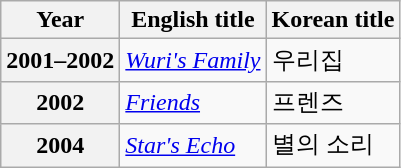<table class="wikitable sortable plainrowheaders">
<tr>
<th scope="col">Year</th>
<th scope="col">English title</th>
<th scope="col">Korean title</th>
</tr>
<tr>
<th scope="row">2001–2002</th>
<td><em><a href='#'>Wuri's Family</a></em></td>
<td>우리집</td>
</tr>
<tr>
<th scope="row">2002</th>
<td><em><a href='#'>Friends</a></em></td>
<td>프렌즈</td>
</tr>
<tr>
<th scope="row">2004</th>
<td><em><a href='#'>Star's Echo</a></em></td>
<td>별의 소리</td>
</tr>
</table>
